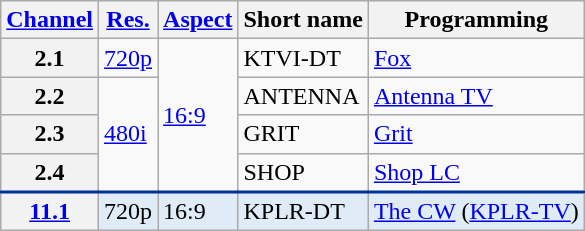<table class="wikitable">
<tr>
<th scope = "col"><a href='#'>Channel</a></th>
<th scope = "col"><a href='#'>Res.</a></th>
<th scope = "col"><a href='#'>Aspect</a></th>
<th scope = "col">Short name</th>
<th scope = "col">Programming</th>
</tr>
<tr>
<th scope = "row">2.1</th>
<td><a href='#'>720p</a></td>
<td rowspan="4"><a href='#'>16:9</a></td>
<td>KTVI-DT</td>
<td><a href='#'>Fox</a></td>
</tr>
<tr>
<th scope = "row">2.2</th>
<td rowspan=3><a href='#'>480i</a></td>
<td>ANTENNA</td>
<td><a href='#'>Antenna TV</a></td>
</tr>
<tr>
<th scope = "row">2.3</th>
<td>GRIT</td>
<td><a href='#'>Grit</a></td>
</tr>
<tr>
<th scope = "row">2.4</th>
<td>SHOP</td>
<td><a href='#'>Shop LC</a></td>
</tr>
<tr style="background-color:#DFEBF6; border-top: 2px solid #003399;">
<th scope = "row"><a href='#'>11.1</a></th>
<td>720p</td>
<td>16:9</td>
<td>KPLR-DT</td>
<td><a href='#'>The CW</a> (<a href='#'>KPLR-TV</a>)</td>
</tr>
</table>
